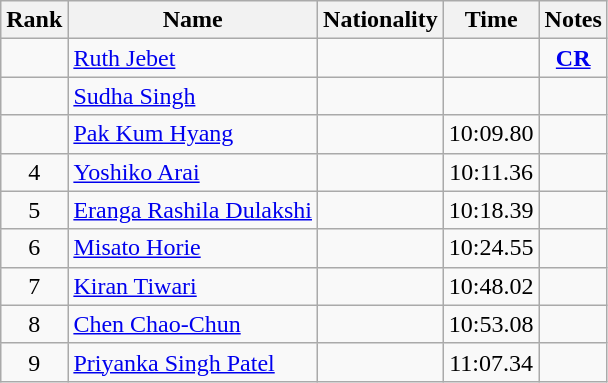<table class="wikitable sortable" style="text-align:center">
<tr>
<th>Rank</th>
<th>Name</th>
<th>Nationality</th>
<th>Time</th>
<th>Notes</th>
</tr>
<tr>
<td></td>
<td align=left><a href='#'>Ruth Jebet</a></td>
<td align=left></td>
<td></td>
<td><strong><a href='#'>CR</a></strong></td>
</tr>
<tr>
<td></td>
<td align=left><a href='#'>Sudha Singh</a></td>
<td align=left></td>
<td></td>
<td></td>
</tr>
<tr>
<td></td>
<td align=left><a href='#'>Pak Kum Hyang</a></td>
<td align=left></td>
<td>10:09.80</td>
<td></td>
</tr>
<tr>
<td>4</td>
<td align=left><a href='#'>Yoshiko Arai</a></td>
<td align=left></td>
<td>10:11.36</td>
<td></td>
</tr>
<tr>
<td>5</td>
<td align=left><a href='#'>Eranga Rashila Dulakshi</a></td>
<td align=left></td>
<td>10:18.39</td>
<td></td>
</tr>
<tr>
<td>6</td>
<td align=left><a href='#'>Misato Horie</a></td>
<td align=left></td>
<td>10:24.55</td>
<td></td>
</tr>
<tr>
<td>7</td>
<td align=left><a href='#'>Kiran Tiwari</a></td>
<td align=left></td>
<td>10:48.02</td>
<td></td>
</tr>
<tr>
<td>8</td>
<td align=left><a href='#'>Chen Chao-Chun</a></td>
<td align=left></td>
<td>10:53.08</td>
<td></td>
</tr>
<tr>
<td>9</td>
<td align=left><a href='#'>Priyanka Singh Patel</a></td>
<td align=left></td>
<td>11:07.34</td>
<td></td>
</tr>
</table>
